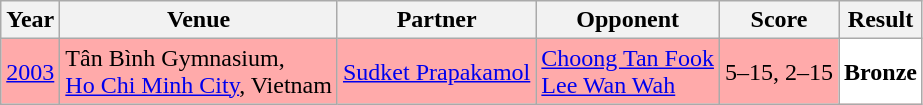<table class="sortable wikitable" style="font-size: 100%;">
<tr>
<th>Year</th>
<th>Venue</th>
<th>Partner</th>
<th>Opponent</th>
<th>Score</th>
<th>Result</th>
</tr>
<tr style="background:#FFAAAA">
<td align="center"><a href='#'>2003</a></td>
<td align="left">Tân Bình Gymnasium,<br><a href='#'>Ho Chi Minh City</a>, Vietnam</td>
<td align="left"> <a href='#'>Sudket Prapakamol</a></td>
<td align="left"> <a href='#'>Choong Tan Fook</a><br> <a href='#'>Lee Wan Wah</a></td>
<td align="left">5–15, 2–15</td>
<td style="text-align:left; background:white"> <strong>Bronze</strong></td>
</tr>
</table>
